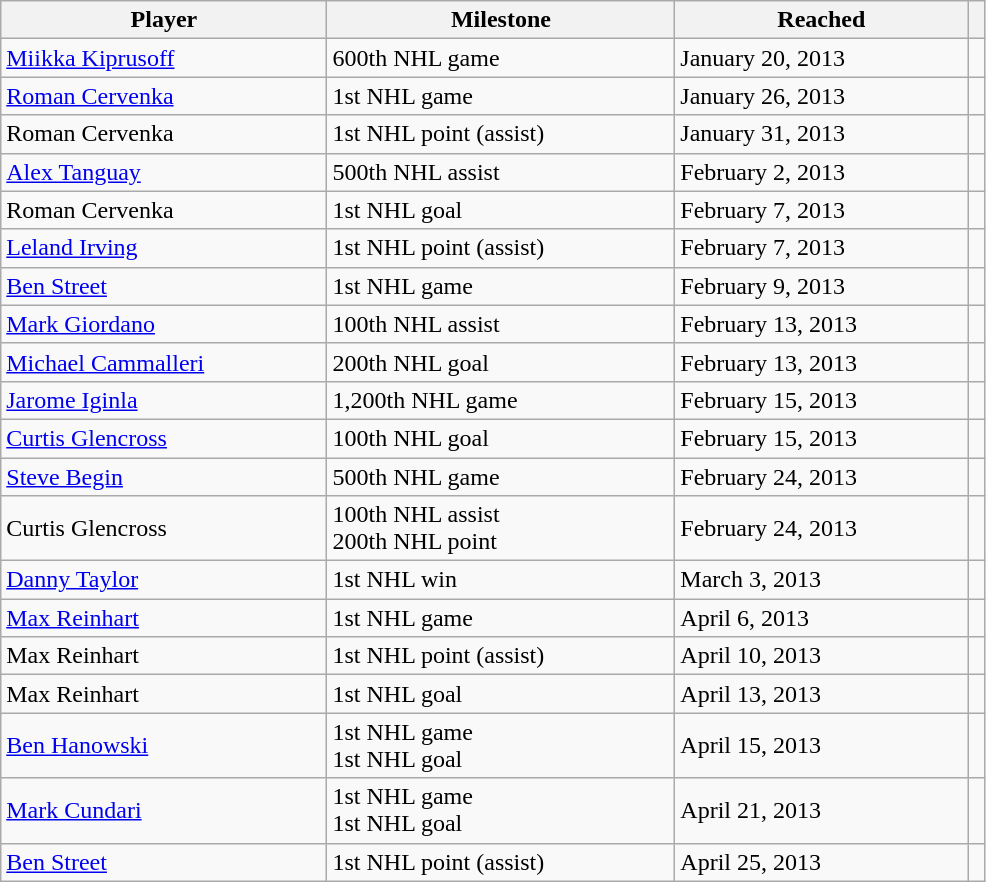<table class="wikitable" style="width:52%;">
<tr>
<th>Player</th>
<th>Milestone</th>
<th>Reached</th>
<th></th>
</tr>
<tr>
<td><a href='#'>Miikka Kiprusoff</a></td>
<td>600th NHL game</td>
<td>January 20, 2013</td>
<td></td>
</tr>
<tr>
<td><a href='#'>Roman Cervenka</a></td>
<td>1st NHL game</td>
<td>January 26, 2013</td>
<td></td>
</tr>
<tr>
<td>Roman Cervenka</td>
<td>1st NHL point (assist)</td>
<td>January 31, 2013</td>
<td></td>
</tr>
<tr>
<td><a href='#'>Alex Tanguay</a></td>
<td>500th NHL assist</td>
<td>February 2, 2013</td>
<td></td>
</tr>
<tr>
<td>Roman Cervenka</td>
<td>1st NHL goal</td>
<td>February 7, 2013</td>
<td></td>
</tr>
<tr>
<td><a href='#'>Leland Irving</a></td>
<td>1st NHL point (assist)</td>
<td>February 7, 2013</td>
<td></td>
</tr>
<tr>
<td><a href='#'>Ben Street</a></td>
<td>1st NHL game</td>
<td>February 9, 2013</td>
<td></td>
</tr>
<tr>
<td><a href='#'>Mark Giordano</a></td>
<td>100th NHL assist</td>
<td>February 13, 2013</td>
<td></td>
</tr>
<tr>
<td><a href='#'>Michael Cammalleri</a></td>
<td>200th NHL goal</td>
<td>February 13, 2013</td>
<td></td>
</tr>
<tr>
<td><a href='#'>Jarome Iginla</a></td>
<td>1,200th NHL game</td>
<td>February 15, 2013</td>
<td></td>
</tr>
<tr>
<td><a href='#'>Curtis Glencross</a></td>
<td>100th NHL goal</td>
<td>February 15, 2013</td>
<td></td>
</tr>
<tr>
<td><a href='#'>Steve Begin</a></td>
<td>500th NHL game</td>
<td>February 24, 2013</td>
<td></td>
</tr>
<tr>
<td>Curtis Glencross</td>
<td>100th NHL assist<br>200th NHL point</td>
<td>February 24, 2013</td>
<td></td>
</tr>
<tr>
<td><a href='#'>Danny Taylor</a></td>
<td>1st NHL win</td>
<td>March 3, 2013</td>
<td></td>
</tr>
<tr>
<td><a href='#'>Max Reinhart</a></td>
<td>1st NHL game</td>
<td>April 6, 2013</td>
<td></td>
</tr>
<tr>
<td>Max Reinhart</td>
<td>1st NHL point (assist)</td>
<td>April 10, 2013</td>
<td></td>
</tr>
<tr>
<td>Max Reinhart</td>
<td>1st NHL goal</td>
<td>April 13, 2013</td>
<td></td>
</tr>
<tr>
<td><a href='#'>Ben Hanowski</a></td>
<td>1st NHL game<br>1st NHL goal</td>
<td>April 15, 2013</td>
<td></td>
</tr>
<tr>
<td><a href='#'>Mark Cundari</a></td>
<td>1st NHL game<br>1st NHL goal</td>
<td>April 21, 2013</td>
<td></td>
</tr>
<tr>
<td><a href='#'>Ben Street</a></td>
<td>1st NHL point (assist)</td>
<td>April 25, 2013</td>
<td></td>
</tr>
</table>
